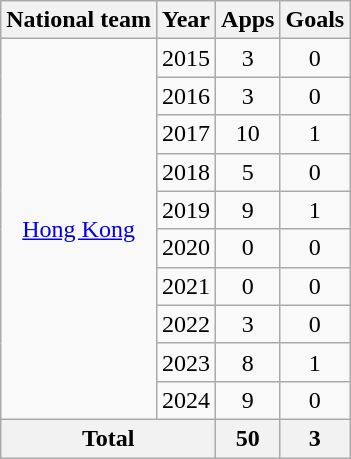<table class="wikitable" style="text-align:center">
<tr>
<th>National team</th>
<th>Year</th>
<th>Apps</th>
<th>Goals</th>
</tr>
<tr>
<td rowspan="10"><a href='#'>Hong Kong</a></td>
<td>2015</td>
<td>3</td>
<td>0</td>
</tr>
<tr>
<td>2016</td>
<td>3</td>
<td>0</td>
</tr>
<tr>
<td>2017</td>
<td>10</td>
<td>1</td>
</tr>
<tr>
<td>2018</td>
<td>5</td>
<td>0</td>
</tr>
<tr>
<td>2019</td>
<td>9</td>
<td>1</td>
</tr>
<tr>
<td>2020</td>
<td>0</td>
<td>0</td>
</tr>
<tr>
<td>2021</td>
<td>0</td>
<td>0</td>
</tr>
<tr>
<td>2022</td>
<td>3</td>
<td>0</td>
</tr>
<tr>
<td>2023</td>
<td>8</td>
<td>1</td>
</tr>
<tr>
<td>2024</td>
<td>9</td>
<td>0</td>
</tr>
<tr>
<th colspan="2">Total</th>
<th>50</th>
<th>3</th>
</tr>
</table>
